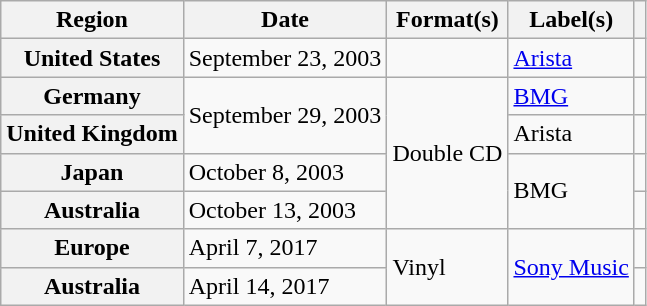<table class="wikitable plainrowheaders">
<tr>
<th scope="col">Region</th>
<th scope="col">Date</th>
<th scope="col">Format(s)</th>
<th scope="col">Label(s)</th>
<th scope="col"></th>
</tr>
<tr>
<th scope="row">United States</th>
<td>September 23, 2003</td>
<td></td>
<td><a href='#'>Arista</a></td>
<td></td>
</tr>
<tr>
<th scope="row">Germany</th>
<td rowspan="2">September 29, 2003</td>
<td rowspan="4">Double CD</td>
<td><a href='#'>BMG</a></td>
<td></td>
</tr>
<tr>
<th scope="row">United Kingdom</th>
<td>Arista</td>
<td></td>
</tr>
<tr>
<th scope="row">Japan</th>
<td>October 8, 2003</td>
<td rowspan="2">BMG</td>
<td></td>
</tr>
<tr>
<th scope="row">Australia</th>
<td>October 13, 2003</td>
<td></td>
</tr>
<tr>
<th scope="row">Europe</th>
<td>April 7, 2017</td>
<td rowspan="2">Vinyl</td>
<td rowspan="2"><a href='#'>Sony Music</a></td>
<td></td>
</tr>
<tr>
<th scope="row">Australia</th>
<td>April 14, 2017</td>
<td></td>
</tr>
</table>
